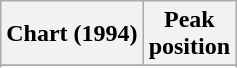<table class="wikitable sortable plainrowheaders" style="text-align:center">
<tr>
<th>Chart (1994)</th>
<th>Peak<br>position</th>
</tr>
<tr>
</tr>
<tr>
</tr>
<tr>
</tr>
<tr>
</tr>
<tr>
</tr>
<tr>
</tr>
</table>
